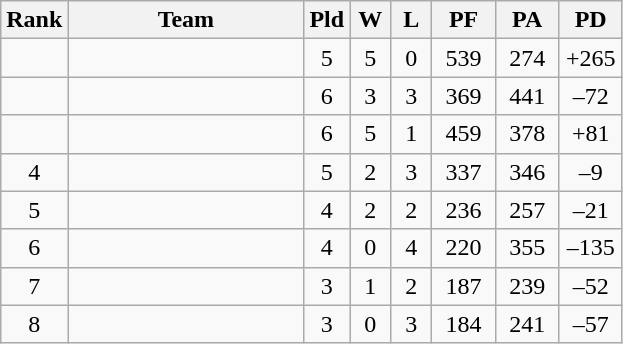<table class=wikitable>
<tr>
<th>Rank</th>
<th width=150px>Team</th>
<th width=20px>Pld</th>
<th width=20px>W</th>
<th width=20px>L</th>
<th width=35px>PF</th>
<th width=35px>PA</th>
<th width=35px>PD</th>
</tr>
<tr align=center>
<td></td>
<td align=left></td>
<td>5</td>
<td>5</td>
<td>0</td>
<td>539</td>
<td>274</td>
<td>+265</td>
</tr>
<tr align=center>
<td></td>
<td align=left></td>
<td>6</td>
<td>3</td>
<td>3</td>
<td>369</td>
<td>441</td>
<td>–72</td>
</tr>
<tr align=center>
<td></td>
<td align=left></td>
<td>6</td>
<td>5</td>
<td>1</td>
<td>459</td>
<td>378</td>
<td>+81</td>
</tr>
<tr align=center>
<td>4</td>
<td align=left></td>
<td>5</td>
<td>2</td>
<td>3</td>
<td>337</td>
<td>346</td>
<td>–9</td>
</tr>
<tr align=center>
<td>5</td>
<td align=left></td>
<td>4</td>
<td>2</td>
<td>2</td>
<td>236</td>
<td>257</td>
<td>–21</td>
</tr>
<tr align=center>
<td>6</td>
<td align=left></td>
<td>4</td>
<td>0</td>
<td>4</td>
<td>220</td>
<td>355</td>
<td>–135</td>
</tr>
<tr align=center>
<td>7</td>
<td align=left></td>
<td>3</td>
<td>1</td>
<td>2</td>
<td>187</td>
<td>239</td>
<td>–52</td>
</tr>
<tr align=center>
<td>8</td>
<td align=left></td>
<td>3</td>
<td>0</td>
<td>3</td>
<td>184</td>
<td>241</td>
<td>–57</td>
</tr>
</table>
